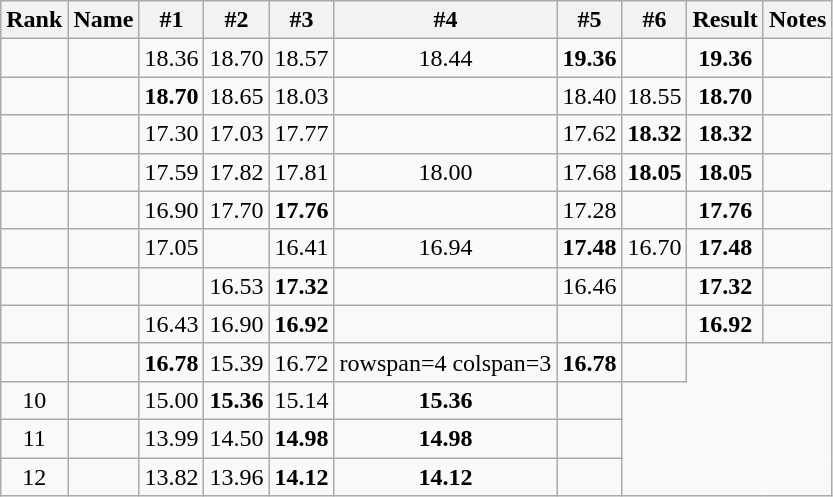<table class="wikitable sortable" style="text-align:center">
<tr>
<th>Rank</th>
<th>Name</th>
<th>#1</th>
<th>#2</th>
<th>#3</th>
<th>#4</th>
<th>#5</th>
<th>#6</th>
<th>Result</th>
<th>Notes</th>
</tr>
<tr>
<td></td>
<td align=left></td>
<td>18.36</td>
<td>18.70</td>
<td>18.57</td>
<td>18.44</td>
<td><strong>19.36</strong></td>
<td></td>
<td><strong>19.36</strong></td>
<td></td>
</tr>
<tr>
<td></td>
<td align=left></td>
<td><strong>18.70</strong></td>
<td>18.65</td>
<td>18.03</td>
<td></td>
<td>18.40</td>
<td>18.55</td>
<td><strong>18.70</strong></td>
<td></td>
</tr>
<tr>
<td></td>
<td align=left></td>
<td>17.30</td>
<td>17.03</td>
<td>17.77</td>
<td></td>
<td>17.62</td>
<td><strong>18.32</strong></td>
<td><strong>18.32</strong></td>
<td></td>
</tr>
<tr>
<td></td>
<td align=left></td>
<td>17.59</td>
<td>17.82</td>
<td>17.81</td>
<td>18.00</td>
<td>17.68</td>
<td><strong>18.05</strong></td>
<td><strong>18.05</strong></td>
<td></td>
</tr>
<tr>
<td></td>
<td align=left></td>
<td>16.90</td>
<td>17.70</td>
<td><strong>17.76</strong></td>
<td></td>
<td>17.28</td>
<td></td>
<td><strong>17.76</strong></td>
<td></td>
</tr>
<tr>
<td></td>
<td align=left></td>
<td>17.05</td>
<td></td>
<td>16.41</td>
<td>16.94</td>
<td><strong>17.48</strong></td>
<td>16.70</td>
<td><strong>17.48</strong></td>
<td></td>
</tr>
<tr>
<td></td>
<td align=left></td>
<td></td>
<td>16.53</td>
<td><strong>17.32</strong></td>
<td></td>
<td>16.46</td>
<td></td>
<td><strong>17.32</strong></td>
<td></td>
</tr>
<tr>
<td></td>
<td align=left></td>
<td>16.43</td>
<td>16.90</td>
<td><strong>16.92</strong></td>
<td></td>
<td></td>
<td></td>
<td><strong>16.92</strong></td>
<td></td>
</tr>
<tr>
<td></td>
<td align=left></td>
<td><strong>16.78</strong></td>
<td>15.39</td>
<td>16.72</td>
<td>rowspan=4 colspan=3 </td>
<td><strong>16.78</strong></td>
<td></td>
</tr>
<tr>
<td>10</td>
<td align=left></td>
<td>15.00</td>
<td><strong>15.36</strong></td>
<td>15.14</td>
<td><strong>15.36</strong></td>
<td></td>
</tr>
<tr>
<td>11</td>
<td align=left></td>
<td>13.99</td>
<td>14.50</td>
<td><strong>14.98</strong></td>
<td><strong>14.98</strong></td>
<td></td>
</tr>
<tr>
<td>12</td>
<td align=left></td>
<td>13.82</td>
<td>13.96</td>
<td><strong>14.12</strong></td>
<td><strong>14.12</strong></td>
<td></td>
</tr>
</table>
